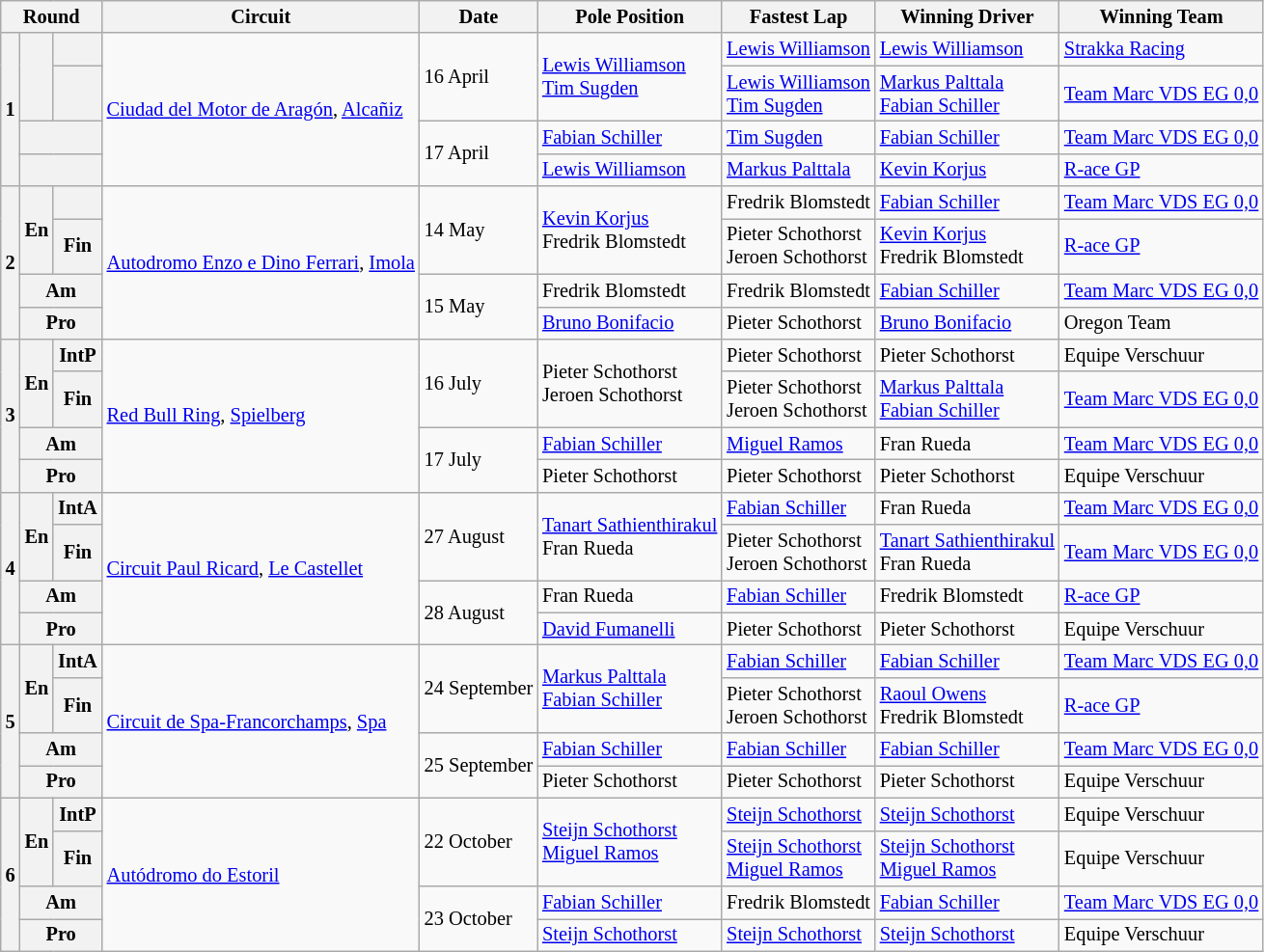<table class="wikitable" style="font-size: 85%">
<tr>
<th colspan=3>Round</th>
<th>Circuit</th>
<th>Date</th>
<th>Pole Position</th>
<th>Fastest Lap</th>
<th>Winning Driver</th>
<th>Winning Team</th>
</tr>
<tr>
<th rowspan=4>1</th>
<th rowspan=2></th>
<th></th>
<td rowspan=4> <a href='#'>Ciudad del Motor de Aragón</a>, <a href='#'>Alcañiz</a></td>
<td rowspan=2>16 April</td>
<td rowspan=2> <a href='#'>Lewis Williamson</a><br> <a href='#'>Tim Sugden</a></td>
<td> <a href='#'>Lewis Williamson</a></td>
<td> <a href='#'>Lewis Williamson</a></td>
<td> <a href='#'>Strakka Racing</a></td>
</tr>
<tr>
<th></th>
<td> <a href='#'>Lewis Williamson</a><br> <a href='#'>Tim Sugden</a></td>
<td> <a href='#'>Markus Palttala</a><br> <a href='#'>Fabian Schiller</a></td>
<td> <a href='#'>Team Marc VDS EG 0,0</a></td>
</tr>
<tr>
<th colspan=2></th>
<td rowspan=2>17 April</td>
<td> <a href='#'>Fabian Schiller</a></td>
<td> <a href='#'>Tim Sugden</a></td>
<td> <a href='#'>Fabian Schiller</a></td>
<td> <a href='#'>Team Marc VDS EG 0,0</a></td>
</tr>
<tr>
<th colspan=2></th>
<td> <a href='#'>Lewis Williamson</a></td>
<td> <a href='#'>Markus Palttala</a></td>
<td> <a href='#'>Kevin Korjus</a></td>
<td> <a href='#'>R-ace GP</a></td>
</tr>
<tr>
<th rowspan=4>2</th>
<th rowspan=2>En</th>
<th></th>
<td rowspan=4> <a href='#'>Autodromo Enzo e Dino Ferrari</a>, <a href='#'>Imola</a></td>
<td rowspan=2>14 May</td>
<td rowspan=2> <a href='#'>Kevin Korjus</a><br> Fredrik Blomstedt</td>
<td> Fredrik Blomstedt</td>
<td> <a href='#'>Fabian Schiller</a></td>
<td> <a href='#'>Team Marc VDS EG 0,0</a></td>
</tr>
<tr>
<th>Fin</th>
<td> Pieter Schothorst<br> Jeroen Schothorst</td>
<td> <a href='#'>Kevin Korjus</a><br> Fredrik Blomstedt</td>
<td> <a href='#'>R-ace GP</a></td>
</tr>
<tr>
<th colspan=2>Am</th>
<td rowspan=2>15 May</td>
<td> Fredrik Blomstedt</td>
<td> Fredrik Blomstedt</td>
<td> <a href='#'>Fabian Schiller</a></td>
<td> <a href='#'>Team Marc VDS EG 0,0</a></td>
</tr>
<tr>
<th colspan=2>Pro</th>
<td> <a href='#'>Bruno Bonifacio</a></td>
<td> Pieter Schothorst</td>
<td> <a href='#'>Bruno Bonifacio</a></td>
<td> Oregon Team</td>
</tr>
<tr>
<th rowspan=4>3</th>
<th rowspan=2>En</th>
<th>IntP</th>
<td rowspan=4> <a href='#'>Red Bull Ring</a>, <a href='#'>Spielberg</a></td>
<td rowspan=2>16 July</td>
<td rowspan=2> Pieter Schothorst<br> Jeroen Schothorst</td>
<td> Pieter Schothorst</td>
<td> Pieter Schothorst</td>
<td> Equipe Verschuur</td>
</tr>
<tr>
<th>Fin</th>
<td> Pieter Schothorst<br> Jeroen Schothorst</td>
<td> <a href='#'>Markus Palttala</a><br> <a href='#'>Fabian Schiller</a></td>
<td> <a href='#'>Team Marc VDS EG 0,0</a></td>
</tr>
<tr>
<th colspan=2>Am</th>
<td rowspan=2>17 July</td>
<td> <a href='#'>Fabian Schiller</a></td>
<td> <a href='#'>Miguel Ramos</a></td>
<td> Fran Rueda</td>
<td> <a href='#'>Team Marc VDS EG 0,0</a></td>
</tr>
<tr>
<th colspan=2>Pro</th>
<td> Pieter Schothorst</td>
<td> Pieter Schothorst</td>
<td> Pieter Schothorst</td>
<td> Equipe Verschuur</td>
</tr>
<tr>
<th rowspan=4>4</th>
<th rowspan=2>En</th>
<th>IntA</th>
<td rowspan=4> <a href='#'>Circuit Paul Ricard</a>, <a href='#'>Le Castellet</a></td>
<td rowspan=2>27 August</td>
<td rowspan=2> <a href='#'>Tanart Sathienthirakul</a><br> Fran Rueda</td>
<td> <a href='#'>Fabian Schiller</a></td>
<td> Fran Rueda</td>
<td> <a href='#'>Team Marc VDS EG 0,0</a></td>
</tr>
<tr>
<th>Fin</th>
<td> Pieter Schothorst<br> Jeroen Schothorst</td>
<td> <a href='#'>Tanart Sathienthirakul</a><br> Fran Rueda</td>
<td> <a href='#'>Team Marc VDS EG 0,0</a></td>
</tr>
<tr>
<th colspan=2>Am</th>
<td rowspan=2>28 August</td>
<td> Fran Rueda</td>
<td> <a href='#'>Fabian Schiller</a></td>
<td> Fredrik Blomstedt</td>
<td> <a href='#'>R-ace GP</a></td>
</tr>
<tr>
<th colspan=2>Pro</th>
<td> <a href='#'>David Fumanelli</a></td>
<td> Pieter Schothorst</td>
<td> Pieter Schothorst</td>
<td> Equipe Verschuur</td>
</tr>
<tr>
<th rowspan=4>5</th>
<th rowspan=2>En</th>
<th>IntA</th>
<td rowspan=4> <a href='#'>Circuit de Spa-Francorchamps</a>, <a href='#'>Spa</a></td>
<td rowspan=2>24 September</td>
<td rowspan=2> <a href='#'>Markus Palttala</a><br> <a href='#'>Fabian Schiller</a></td>
<td> <a href='#'>Fabian Schiller</a></td>
<td> <a href='#'>Fabian Schiller</a></td>
<td> <a href='#'>Team Marc VDS EG 0,0</a></td>
</tr>
<tr>
<th>Fin</th>
<td> Pieter Schothorst<br> Jeroen Schothorst</td>
<td> <a href='#'>Raoul Owens</a><br> Fredrik Blomstedt</td>
<td> <a href='#'>R-ace GP</a></td>
</tr>
<tr>
<th colspan=2>Am</th>
<td rowspan=2>25 September</td>
<td> <a href='#'>Fabian Schiller</a></td>
<td> <a href='#'>Fabian Schiller</a></td>
<td> <a href='#'>Fabian Schiller</a></td>
<td> <a href='#'>Team Marc VDS EG 0,0</a></td>
</tr>
<tr>
<th colspan=2>Pro</th>
<td> Pieter Schothorst</td>
<td> Pieter Schothorst</td>
<td> Pieter Schothorst</td>
<td> Equipe Verschuur</td>
</tr>
<tr>
<th rowspan=4>6</th>
<th rowspan=2>En</th>
<th>IntP</th>
<td rowspan=4> <a href='#'>Autódromo do Estoril</a></td>
<td rowspan=2>22 October</td>
<td rowspan=2> <a href='#'>Steijn Schothorst</a><br> <a href='#'>Miguel Ramos</a></td>
<td> <a href='#'>Steijn Schothorst</a></td>
<td> <a href='#'>Steijn Schothorst</a></td>
<td> Equipe Verschuur</td>
</tr>
<tr>
<th>Fin</th>
<td> <a href='#'>Steijn Schothorst</a><br> <a href='#'>Miguel Ramos</a></td>
<td> <a href='#'>Steijn Schothorst</a><br> <a href='#'>Miguel Ramos</a></td>
<td> Equipe Verschuur</td>
</tr>
<tr>
<th colspan=2>Am</th>
<td rowspan=2>23 October</td>
<td> <a href='#'>Fabian Schiller</a></td>
<td> Fredrik Blomstedt</td>
<td> <a href='#'>Fabian Schiller</a></td>
<td> <a href='#'>Team Marc VDS EG 0,0</a></td>
</tr>
<tr>
<th colspan=2>Pro</th>
<td> <a href='#'>Steijn Schothorst</a></td>
<td> <a href='#'>Steijn Schothorst</a></td>
<td> <a href='#'>Steijn Schothorst</a></td>
<td> Equipe Verschuur</td>
</tr>
</table>
